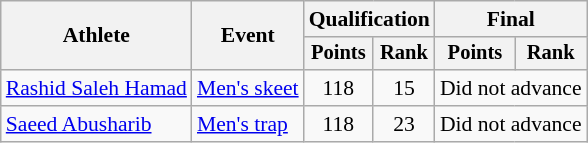<table class="wikitable" style="font-size:90%">
<tr>
<th rowspan="2">Athlete</th>
<th rowspan="2">Event</th>
<th colspan=2>Qualification</th>
<th colspan=2>Final</th>
</tr>
<tr style="font-size:95%">
<th>Points</th>
<th>Rank</th>
<th>Points</th>
<th>Rank</th>
</tr>
<tr align=center>
<td align=left><a href='#'>Rashid Saleh Hamad</a></td>
<td align=left><a href='#'>Men's skeet</a></td>
<td>118</td>
<td>15</td>
<td colspan=2>Did not advance</td>
</tr>
<tr align=center>
<td align=left><a href='#'>Saeed Abusharib</a></td>
<td align=left><a href='#'>Men's trap</a></td>
<td>118</td>
<td>23</td>
<td colspan=2>Did not advance</td>
</tr>
</table>
